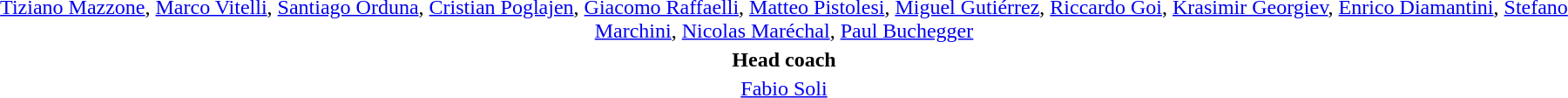<table style="text-align: center; margin-top: 2em; margin-left: auto; margin-right: auto">
<tr>
<td><a href='#'>Tiziano Mazzone</a>, <a href='#'>Marco Vitelli</a>, <a href='#'>Santiago Orduna</a>, <a href='#'>Cristian Poglajen</a>, <a href='#'>Giacomo Raffaelli</a>, <a href='#'>Matteo Pistolesi</a>, <a href='#'>Miguel Gutiérrez</a>, <a href='#'>Riccardo Goi</a>, <a href='#'>Krasimir Georgiev</a>, <a href='#'>Enrico Diamantini</a>, <a href='#'>Stefano Marchini</a>, <a href='#'>Nicolas Maréchal</a>, <a href='#'>Paul Buchegger</a></td>
</tr>
<tr>
<td><strong>Head coach</strong></td>
</tr>
<tr>
<td><a href='#'>Fabio Soli</a></td>
</tr>
</table>
